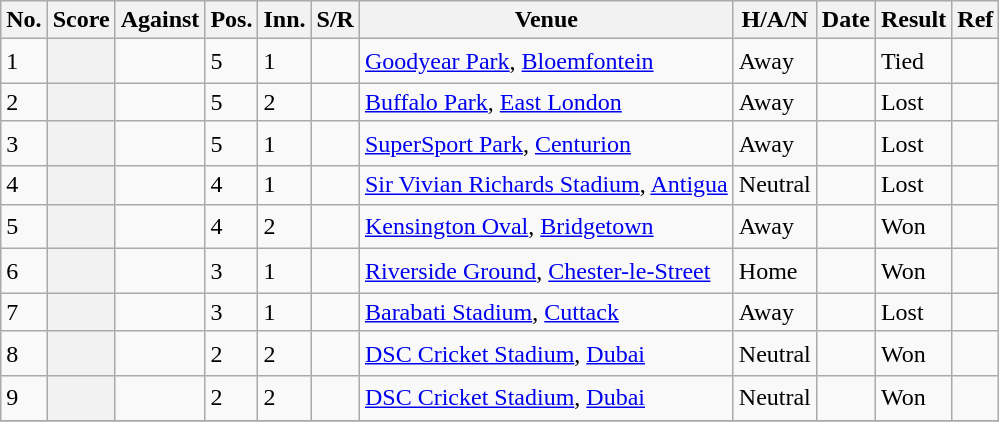<table class="wikitable sortable plainrowheaders">
<tr>
<th>No.</th>
<th>Score</th>
<th>Against</th>
<th>Pos.</th>
<th>Inn.</th>
<th>S/R</th>
<th>Venue</th>
<th>H/A/N</th>
<th>Date</th>
<th>Result</th>
<th class="unsortable">Ref</th>
</tr>
<tr>
<td>1</td>
<th scope="row"> <sup></sup></th>
<td></td>
<td>5</td>
<td>1</td>
<td></td>
<td><a href='#'>Goodyear Park</a>, <a href='#'>Bloemfontein</a></td>
<td>Away</td>
<td></td>
<td>Tied</td>
<td></td>
</tr>
<tr>
<td>2</td>
<th scope="row"></th>
<td></td>
<td>5</td>
<td>2</td>
<td></td>
<td><a href='#'>Buffalo Park</a>, <a href='#'>East London</a></td>
<td>Away</td>
<td></td>
<td>Lost</td>
<td></td>
</tr>
<tr>
<td>3</td>
<th scope="row"> <sup></sup></th>
<td></td>
<td>5</td>
<td>1</td>
<td></td>
<td><a href='#'>SuperSport Park</a>, <a href='#'>Centurion</a></td>
<td>Away</td>
<td></td>
<td>Lost</td>
<td></td>
</tr>
<tr>
<td>4</td>
<th scope="row"></th>
<td></td>
<td>4</td>
<td>1</td>
<td></td>
<td><a href='#'>Sir Vivian Richards Stadium</a>, <a href='#'>Antigua</a></td>
<td>Neutral</td>
<td></td>
<td>Lost</td>
<td></td>
</tr>
<tr>
<td>5</td>
<th scope="row"> <sup></sup></th>
<td></td>
<td>4</td>
<td>2</td>
<td></td>
<td><a href='#'>Kensington Oval</a>, <a href='#'>Bridgetown</a></td>
<td>Away</td>
<td></td>
<td>Won</td>
<td></td>
</tr>
<tr>
<td>6</td>
<th scope="row"> <sup></sup></th>
<td></td>
<td>3</td>
<td>1</td>
<td></td>
<td><a href='#'>Riverside Ground</a>, <a href='#'>Chester-le-Street</a></td>
<td>Home</td>
<td></td>
<td>Won</td>
<td></td>
</tr>
<tr>
<td>7</td>
<th scope="row"> </th>
<td></td>
<td>3</td>
<td>1</td>
<td></td>
<td><a href='#'>Barabati Stadium</a>, <a href='#'>Cuttack</a></td>
<td>Away</td>
<td></td>
<td>Lost</td>
<td></td>
</tr>
<tr>
<td>8</td>
<th scope="row"> <sup></sup></th>
<td></td>
<td>2</td>
<td>2</td>
<td></td>
<td><a href='#'>DSC Cricket Stadium</a>, <a href='#'>Dubai</a></td>
<td>Neutral</td>
<td></td>
<td>Won</td>
<td></td>
</tr>
<tr>
<td>9</td>
<th scope="row"> <sup></sup></th>
<td></td>
<td>2</td>
<td>2</td>
<td></td>
<td><a href='#'>DSC Cricket Stadium</a>, <a href='#'>Dubai</a></td>
<td>Neutral</td>
<td></td>
<td>Won</td>
<td></td>
</tr>
<tr>
</tr>
</table>
